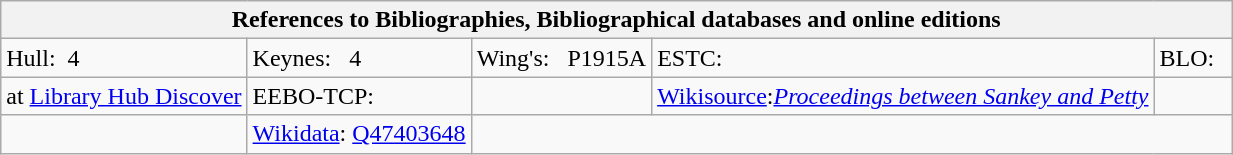<table class= "wikitable">
<tr>
<th colspan=5>References to Bibliographies, Bibliographical databases and online editions</th>
</tr>
<tr style="vertical-align: top;">
<td>Hull:  4</td>
<td>Keynes:   4</td>
<td>Wing's:   P1915A</td>
<td>ESTC:   </td>
<td>BLO:   </td>
</tr>
<tr style="vertical-align: top;">
<td> at <a href='#'>Library Hub Discover</a></td>
<td>EEBO-TCP:     </td>
<td></td>
<td> <a href='#'>Wikisource</a>:<em><a href='#'>Proceedings between Sankey and Petty</a></em></td>
<td></td>
</tr>
<tr style="vertical-align: top;">
<td></td>
<td> <a href='#'>Wikidata</a>: <a href='#'>Q47403648</a></td>
</tr>
</table>
